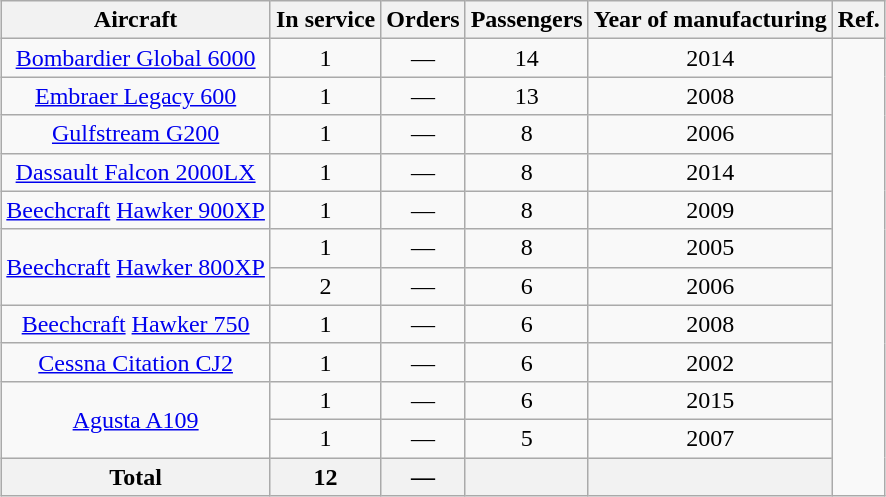<table class="wikitable" style="border-collapse:collapse;text-align:center;margin:auto;">
<tr>
<th>Aircraft</th>
<th>In service</th>
<th>Orders</th>
<th>Passengers</th>
<th>Year of manufacturing</th>
<th>Ref.</th>
</tr>
<tr>
<td><a href='#'>Bombardier Global 6000</a></td>
<td>1</td>
<td>—</td>
<td>14</td>
<td>2014</td>
<td rowspan="12"></td>
</tr>
<tr>
<td><a href='#'>Embraer Legacy 600</a></td>
<td>1</td>
<td>—</td>
<td>13</td>
<td>2008</td>
</tr>
<tr>
<td><a href='#'>Gulfstream G200</a></td>
<td>1</td>
<td>—</td>
<td>8</td>
<td>2006</td>
</tr>
<tr>
<td><a href='#'>Dassault Falcon 2000LX</a></td>
<td>1</td>
<td>—</td>
<td>8</td>
<td>2014</td>
</tr>
<tr>
<td><a href='#'>Beechcraft</a> <a href='#'>Hawker 900XP</a></td>
<td>1</td>
<td>—</td>
<td>8</td>
<td>2009</td>
</tr>
<tr>
<td rowspan="2"><a href='#'>Beechcraft</a> <a href='#'>Hawker 800XP</a></td>
<td>1</td>
<td>—</td>
<td>8</td>
<td>2005</td>
</tr>
<tr>
<td>2</td>
<td>—</td>
<td>6</td>
<td>2006</td>
</tr>
<tr>
<td><a href='#'>Beechcraft</a> <a href='#'>Hawker 750</a></td>
<td>1</td>
<td>—</td>
<td>6</td>
<td>2008</td>
</tr>
<tr>
<td><a href='#'>Cessna Citation CJ2</a></td>
<td>1</td>
<td>—</td>
<td>6</td>
<td>2002</td>
</tr>
<tr>
<td rowspan="2"><a href='#'>Agusta A109</a></td>
<td>1</td>
<td>—</td>
<td>6</td>
<td>2015</td>
</tr>
<tr>
<td>1</td>
<td>—</td>
<td>5</td>
<td>2007</td>
</tr>
<tr>
<th>Total</th>
<th>12</th>
<th>—</th>
<th></th>
<th></th>
</tr>
</table>
